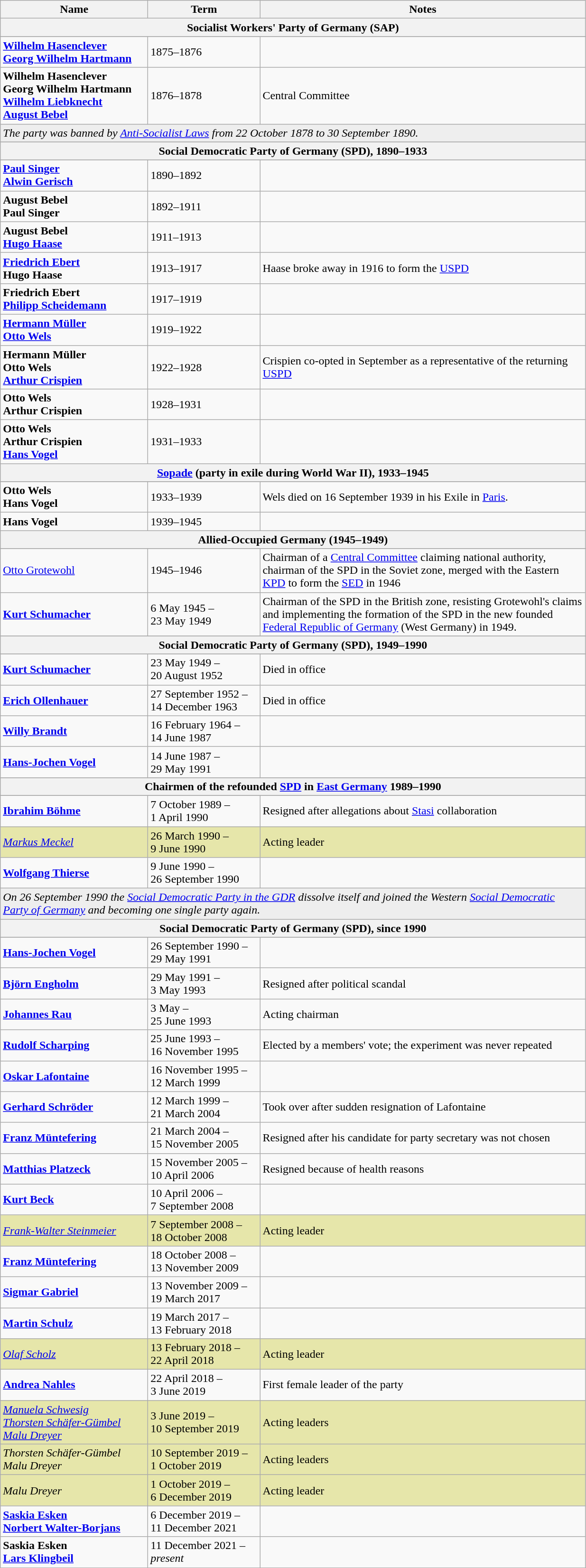<table class="wikitable">
<tr>
<th width="200">Name</th>
<th width="150">Term</th>
<th width="450">Notes</th>
</tr>
<tr class="#FFB6B6">
<th colspan="3">Socialist Workers' Party of Germany (SAP)</th>
</tr>
<tr class="hintergrundfarbe8">
</tr>
<tr>
<td><strong><a href='#'>Wilhelm Hasenclever</a></strong><br><strong><a href='#'>Georg Wilhelm Hartmann</a></strong></td>
<td>1875–1876</td>
<td></td>
</tr>
<tr>
<td><strong>Wilhelm Hasenclever</strong><br><strong>Georg Wilhelm Hartmann</strong><br><strong><a href='#'>Wilhelm Liebknecht</a></strong><br><strong><a href='#'>August Bebel</a></strong> <br></td>
<td>1876–1878</td>
<td>Central Committee</td>
</tr>
<tr>
<td bgcolor=#EEEEEE colspan=3><em>The party was banned by <a href='#'>Anti-Socialist Laws</a> from 22 October 1878 to 30 September 1890.</em></td>
</tr>
<tr class="hintergrundfarbe8">
</tr>
<tr class="#FFB6B6">
<th colspan="3">Social Democratic Party of Germany (SPD), 1890–1933</th>
</tr>
<tr class="hintergrundfarbe8">
</tr>
<tr>
<td><strong><a href='#'>Paul Singer</a></strong><br><strong><a href='#'>Alwin Gerisch</a></strong></td>
<td>1890–1892</td>
<td></td>
</tr>
<tr>
<td><strong>August Bebel</strong><br><strong>Paul Singer</strong></td>
<td>1892–1911</td>
<td></td>
</tr>
<tr>
<td><strong>August Bebel</strong><br><strong><a href='#'>Hugo Haase</a></strong></td>
<td>1911–1913</td>
<td></td>
</tr>
<tr>
<td><strong><a href='#'>Friedrich Ebert</a></strong><br><strong>Hugo Haase</strong></td>
<td>1913–1917</td>
<td>Haase broke away in 1916 to form the <a href='#'>USPD</a></td>
</tr>
<tr>
<td><strong>Friedrich Ebert</strong><br><strong><a href='#'>Philipp Scheidemann</a></strong></td>
<td>1917–1919</td>
<td></td>
</tr>
<tr>
<td><strong><a href='#'>Hermann Müller</a></strong><br><strong><a href='#'>Otto Wels</a></strong></td>
<td>1919–1922</td>
<td></td>
</tr>
<tr>
<td><strong>Hermann Müller</strong><br><strong>Otto Wels</strong><br><strong><a href='#'>Arthur Crispien</a></strong></td>
<td>1922–1928</td>
<td>Crispien co-opted in September as a representative of the returning <a href='#'>USPD</a></td>
</tr>
<tr>
<td><strong>Otto Wels</strong><br><strong>Arthur Crispien</strong></td>
<td>1928–1931</td>
<td></td>
</tr>
<tr>
<td><strong>Otto Wels</strong><br><strong>Arthur Crispien</strong><br><strong><a href='#'>Hans Vogel</a></strong></td>
<td>1931–1933</td>
<td></td>
</tr>
<tr class="hintergrundfarbe8">
<th colspan="3"><a href='#'>Sopade</a> (party in exile during World War II), 1933–1945</th>
</tr>
<tr class="hintergrundfarbe8">
</tr>
<tr>
<td><strong>Otto Wels</strong><br><strong>Hans Vogel</strong></td>
<td>1933–1939</td>
<td>Wels died on 16 September 1939 in his Exile in <a href='#'>Paris</a>.</td>
</tr>
<tr>
<td><strong>Hans Vogel</strong></td>
<td>1939–1945</td>
<td></td>
</tr>
<tr class="hintergrundfarbe8">
<th colspan="3">Allied-Occupied Germany (1945–1949)</th>
</tr>
<tr class="hintergrundfarbe8">
</tr>
<tr>
<td><a href='#'>Otto Grotewohl</a></td>
<td>1945–1946</td>
<td>Chairman of a <a href='#'>Central Committee</a> claiming national authority, chairman of the SPD in the Soviet zone, merged with the Eastern <a href='#'>KPD</a> to form the <a href='#'>SED</a> in 1946</td>
</tr>
<tr>
<td><strong><a href='#'>Kurt Schumacher</a></strong></td>
<td>6 May 1945 –<br>23 May 1949</td>
<td>Chairman of the SPD in the British zone, resisting Grotewohl's claims and implementing the formation of the SPD in the new founded <a href='#'>Federal Republic of Germany</a> (West Germany) in 1949.</td>
</tr>
<tr>
</tr>
<tr class="hintergrundfarbe8">
<th colspan="3">Social Democratic Party of Germany (SPD), 1949–1990</th>
</tr>
<tr class="hintergrundfarbe8">
</tr>
<tr>
<td><strong><a href='#'>Kurt Schumacher</a></strong></td>
<td>23 May 1949 –<br>20 August 1952</td>
<td>Died in office</td>
</tr>
<tr>
<td><strong><a href='#'>Erich Ollenhauer</a></strong></td>
<td>27 September 1952 –<br>14 December 1963</td>
<td>Died in office</td>
</tr>
<tr>
<td><strong><a href='#'>Willy Brandt</a></strong></td>
<td>16 February 1964 –<br>14 June 1987</td>
<td></td>
</tr>
<tr>
<td><strong><a href='#'>Hans-Jochen Vogel</a></strong></td>
<td>14 June 1987 –<br>29 May 1991</td>
<td></td>
</tr>
<tr>
</tr>
<tr class="hintergrundfarbe8">
<th colspan="3">Chairmen of the refounded <a href='#'>SPD</a> in <a href='#'>East Germany</a> 1989–1990</th>
</tr>
<tr class="hintergrundfarbe8">
</tr>
<tr>
<td><strong><a href='#'>Ibrahim Böhme</a></strong></td>
<td>7 October 1989 –<br>1 April 1990</td>
<td>Resigned after allegations about <a href='#'>Stasi</a> collaboration</td>
</tr>
<tr style="background-color: #E6E6AA">
<td><em><a href='#'>Markus Meckel</a></em></td>
<td>26 March 1990 –<br> 9 June 1990</td>
<td>Acting leader</td>
</tr>
<tr>
<td><strong><a href='#'>Wolfgang Thierse</a></strong></td>
<td>9 June 1990 –<br>26 September 1990</td>
<td></td>
</tr>
<tr>
<td bgcolor=#EEEEEE colspan=3><em>On 26 September 1990 the <a href='#'>Social Democratic Party in the GDR</a> dissolve itself and joined the Western <a href='#'>Social Democratic Party of Germany</a> and becoming one single party again.</em></td>
</tr>
<tr class="hintergrundfarbe8">
<th colspan="3">Social Democratic Party of Germany (SPD), since 1990</th>
</tr>
<tr class="hintergrundfarbe8">
</tr>
<tr>
<td><strong><a href='#'>Hans-Jochen Vogel</a></strong></td>
<td>26 September 1990 –<br>29 May 1991</td>
<td></td>
</tr>
<tr>
<td><strong><a href='#'>Björn Engholm</a></strong></td>
<td>29 May 1991 –<br>3 May 1993</td>
<td>Resigned after political scandal</td>
</tr>
<tr>
<td><strong><a href='#'>Johannes Rau</a></strong></td>
<td>3 May –<br>25 June 1993</td>
<td>Acting chairman</td>
</tr>
<tr>
<td><strong><a href='#'>Rudolf Scharping</a></strong></td>
<td>25 June 1993 –<br>16 November 1995</td>
<td>Elected by a members' vote; the experiment was never repeated</td>
</tr>
<tr>
<td><strong><a href='#'>Oskar Lafontaine</a></strong></td>
<td>16 November 1995 –<br>12 March 1999</td>
<td></td>
</tr>
<tr>
<td><strong><a href='#'>Gerhard Schröder</a></strong></td>
<td>12 March 1999 –<br>21 March 2004</td>
<td>Took over after sudden resignation of Lafontaine</td>
</tr>
<tr>
<td><strong><a href='#'>Franz Müntefering</a></strong></td>
<td>21 March 2004 –<br>15 November 2005</td>
<td>Resigned after his candidate for party secretary was not chosen</td>
</tr>
<tr>
<td><strong><a href='#'>Matthias Platzeck</a></strong></td>
<td>15 November 2005 –<br>10 April 2006</td>
<td>Resigned because of health reasons</td>
</tr>
<tr>
<td><strong><a href='#'>Kurt Beck</a></strong></td>
<td>10 April 2006 –<br>7 September 2008</td>
<td></td>
</tr>
<tr style="background-color: #E6E6AA">
<td><em><a href='#'>Frank-Walter Steinmeier</a></em></td>
<td>7 September 2008 –<br>18 October 2008</td>
<td>Acting leader</td>
</tr>
<tr>
<td><strong><a href='#'>Franz Müntefering</a></strong></td>
<td>18 October 2008 –<br>13 November 2009</td>
<td></td>
</tr>
<tr>
<td><strong><a href='#'>Sigmar Gabriel</a></strong></td>
<td>13 November 2009 –<br>19 March 2017</td>
<td></td>
</tr>
<tr>
<td><strong><a href='#'>Martin Schulz</a></strong></td>
<td>19 March 2017 –<br>13 February 2018</td>
<td></td>
</tr>
<tr style="background-color: #E6E6AA">
<td><em><a href='#'>Olaf Scholz</a></em></td>
<td>13 February 2018 –<br>22 April 2018</td>
<td>Acting leader</td>
</tr>
<tr>
<td><strong><a href='#'>Andrea Nahles</a></strong></td>
<td>22 April 2018 –<br>3 June 2019</td>
<td>First female leader of the party</td>
</tr>
<tr style="background-color: #E6E6AA">
<td><em><a href='#'>Manuela Schwesig</a></em><br><em><a href='#'>Thorsten Schäfer-Gümbel</a></em><br><em><a href='#'>Malu Dreyer</a></em></td>
<td>3 June 2019 –<br>10 September 2019</td>
<td>Acting leaders</td>
</tr>
<tr style="background-color: #E6E6AA">
<td><em>Thorsten Schäfer-Gümbel</em><br><em>Malu Dreyer</em></td>
<td>10 September 2019 –<br>1 October 2019</td>
<td>Acting leaders</td>
</tr>
<tr style="background-color: #E6E6AA">
<td><em>Malu Dreyer</em></td>
<td>1 October 2019 –<br>6 December 2019</td>
<td>Acting leader</td>
</tr>
<tr>
<td><strong><a href='#'>Saskia Esken</a></strong><br><strong><a href='#'>Norbert Walter-Borjans</a></strong></td>
<td>6 December 2019 –<br>11 December 2021</td>
<td></td>
</tr>
<tr>
<td><strong>Saskia Esken</strong><br><strong><a href='#'>Lars Klingbeil</a></strong></td>
<td>11 December 2021 –<br><em>present</em></td>
<td></td>
</tr>
<tr>
</tr>
</table>
